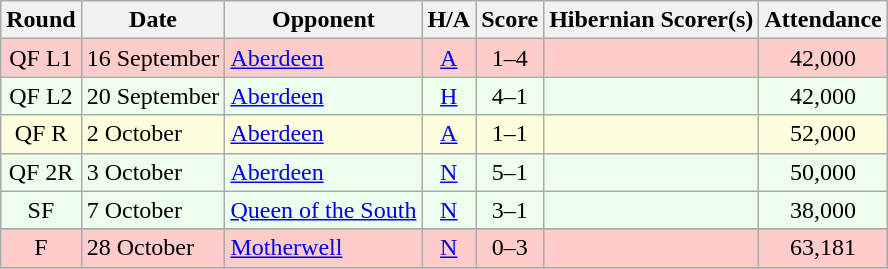<table class="wikitable" style="text-align:center">
<tr>
<th>Round</th>
<th>Date</th>
<th>Opponent</th>
<th>H/A</th>
<th>Score</th>
<th>Hibernian Scorer(s)</th>
<th>Attendance</th>
</tr>
<tr bgcolor=#FFCCCC>
<td>QF L1</td>
<td align=left>16 September</td>
<td align=left><a href='#'>Aberdeen</a></td>
<td><a href='#'>A</a></td>
<td>1–4</td>
<td align=left></td>
<td>42,000</td>
</tr>
<tr bgcolor=#EEFFEE>
<td>QF L2</td>
<td align=left>20 September</td>
<td align=left><a href='#'>Aberdeen</a></td>
<td><a href='#'>H</a></td>
<td>4–1</td>
<td align=left></td>
<td>42,000</td>
</tr>
<tr bgcolor=#FFFFDD>
<td>QF R</td>
<td align=left>2 October</td>
<td align=left><a href='#'>Aberdeen</a></td>
<td><a href='#'>A</a></td>
<td>1–1</td>
<td align=left></td>
<td>52,000</td>
</tr>
<tr bgcolor=#EEFFEE>
<td>QF 2R</td>
<td align=left>3 October</td>
<td align=left><a href='#'>Aberdeen</a></td>
<td><a href='#'>N</a></td>
<td>5–1</td>
<td align=left></td>
<td>50,000</td>
</tr>
<tr bgcolor=#EEFFEE>
<td>SF</td>
<td align=left>7 October</td>
<td align=left><a href='#'>Queen of the South</a></td>
<td><a href='#'>N</a></td>
<td>3–1</td>
<td align=left></td>
<td>38,000</td>
</tr>
<tr>
</tr>
<tr bgcolor=#FFCCCC>
<td>F</td>
<td align=left>28 October</td>
<td align=left><a href='#'>Motherwell</a></td>
<td><a href='#'>N</a></td>
<td>0–3</td>
<td align=left></td>
<td>63,181</td>
</tr>
<tr>
</tr>
</table>
